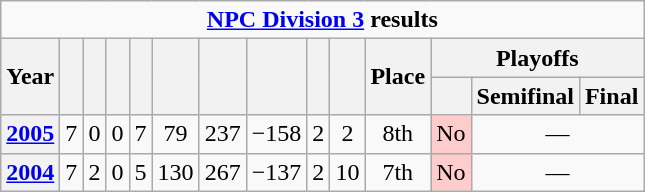<table class="wikitable" style="text-align:center">
<tr>
<td colspan=14><strong><a href='#'>NPC Division 3</a> results</strong></td>
</tr>
<tr>
<th rowspan=2>Year</th>
<th rowspan=2></th>
<th rowspan=2></th>
<th rowspan=2></th>
<th rowspan=2></th>
<th rowspan=2></th>
<th rowspan=2></th>
<th rowspan=2></th>
<th rowspan=2></th>
<th rowspan=2></th>
<th rowspan=2>Place</th>
<th colspan=3>Playoffs</th>
</tr>
<tr>
<th></th>
<th>Semifinal</th>
<th>Final</th>
</tr>
<tr>
<th><a href='#'>2005</a></th>
<td>7</td>
<td>0</td>
<td>0</td>
<td>7</td>
<td>79</td>
<td>237</td>
<td>−158</td>
<td>2</td>
<td>2</td>
<td>8th</td>
<td style="background: #ffcccc;">No</td>
<td colspan=2>—</td>
</tr>
<tr>
<th><a href='#'>2004</a></th>
<td>7</td>
<td>2</td>
<td>0</td>
<td>5</td>
<td>130</td>
<td>267</td>
<td>−137</td>
<td>2</td>
<td>10</td>
<td>7th</td>
<td style="background: #ffcccc;">No</td>
<td colspan=2>—</td>
</tr>
</table>
